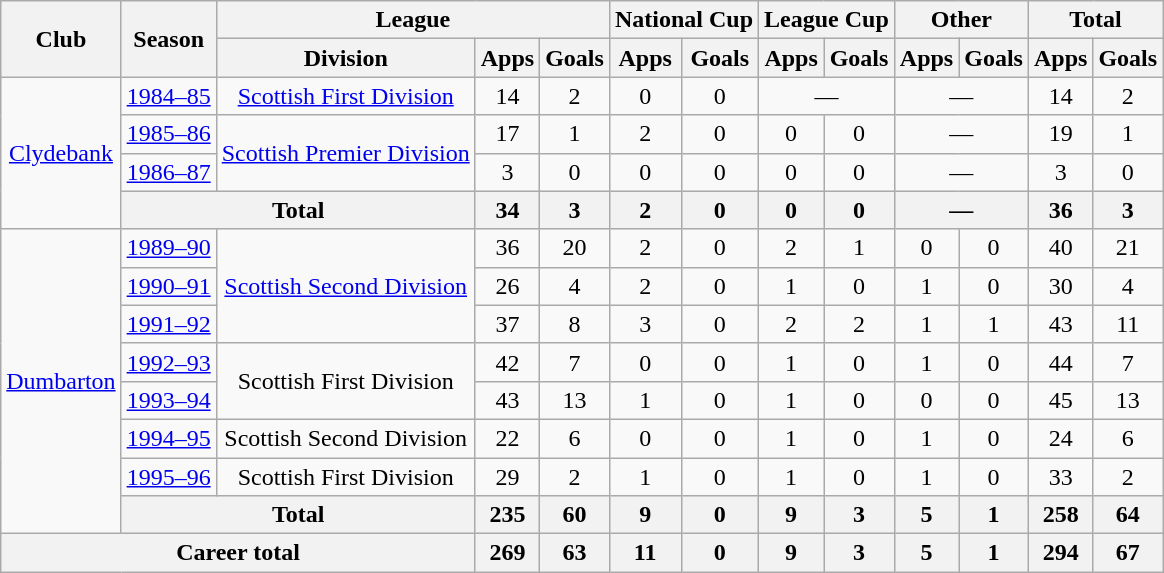<table class="wikitable" style="text-align: center">
<tr>
<th rowspan="2">Club</th>
<th rowspan="2">Season</th>
<th colspan="3">League</th>
<th colspan="2">National Cup</th>
<th colspan="2">League Cup</th>
<th colspan="2">Other</th>
<th colspan="2">Total</th>
</tr>
<tr>
<th>Division</th>
<th>Apps</th>
<th>Goals</th>
<th>Apps</th>
<th>Goals</th>
<th>Apps</th>
<th>Goals</th>
<th>Apps</th>
<th>Goals</th>
<th>Apps</th>
<th>Goals</th>
</tr>
<tr>
<td rowspan="4"><a href='#'>Clydebank</a></td>
<td><a href='#'>1984–85</a></td>
<td><a href='#'>Scottish First Division</a></td>
<td>14</td>
<td>2</td>
<td>0</td>
<td>0</td>
<td colspan="2">—</td>
<td colspan="2">—</td>
<td>14</td>
<td>2</td>
</tr>
<tr>
<td><a href='#'>1985–86</a></td>
<td rowspan="2"><a href='#'>Scottish Premier Division</a></td>
<td>17</td>
<td>1</td>
<td>2</td>
<td>0</td>
<td>0</td>
<td>0</td>
<td colspan="2">—</td>
<td>19</td>
<td>1</td>
</tr>
<tr>
<td><a href='#'>1986–87</a></td>
<td>3</td>
<td>0</td>
<td>0</td>
<td>0</td>
<td>0</td>
<td>0</td>
<td colspan="2">—</td>
<td>3</td>
<td>0</td>
</tr>
<tr>
<th colspan="2">Total</th>
<th>34</th>
<th>3</th>
<th>2</th>
<th>0</th>
<th>0</th>
<th>0</th>
<th colspan="2">—</th>
<th>36</th>
<th>3</th>
</tr>
<tr>
<td rowspan="8"><a href='#'>Dumbarton</a></td>
<td><a href='#'>1989–90</a></td>
<td rowspan="3"><a href='#'>Scottish Second Division</a></td>
<td>36</td>
<td>20</td>
<td>2</td>
<td>0</td>
<td>2</td>
<td>1</td>
<td>0</td>
<td>0</td>
<td>40</td>
<td>21</td>
</tr>
<tr>
<td><a href='#'>1990–91</a></td>
<td>26</td>
<td>4</td>
<td>2</td>
<td>0</td>
<td>1</td>
<td>0</td>
<td>1</td>
<td>0</td>
<td>30</td>
<td>4</td>
</tr>
<tr>
<td><a href='#'>1991–92</a></td>
<td>37</td>
<td>8</td>
<td>3</td>
<td>0</td>
<td>2</td>
<td>2</td>
<td>1</td>
<td>1</td>
<td>43</td>
<td>11</td>
</tr>
<tr>
<td><a href='#'>1992–93</a></td>
<td rowspan="2">Scottish First Division</td>
<td>42</td>
<td>7</td>
<td>0</td>
<td>0</td>
<td>1</td>
<td>0</td>
<td>1</td>
<td>0</td>
<td>44</td>
<td>7</td>
</tr>
<tr>
<td><a href='#'>1993–94</a></td>
<td>43</td>
<td>13</td>
<td>1</td>
<td>0</td>
<td>1</td>
<td>0</td>
<td>0</td>
<td>0</td>
<td>45</td>
<td>13</td>
</tr>
<tr>
<td><a href='#'>1994–95</a></td>
<td>Scottish Second Division</td>
<td>22</td>
<td>6</td>
<td>0</td>
<td>0</td>
<td>1</td>
<td>0</td>
<td>1</td>
<td>0</td>
<td>24</td>
<td>6</td>
</tr>
<tr>
<td><a href='#'>1995–96</a></td>
<td>Scottish First Division</td>
<td>29</td>
<td>2</td>
<td>1</td>
<td>0</td>
<td>1</td>
<td>0</td>
<td>1</td>
<td>0</td>
<td>33</td>
<td>2</td>
</tr>
<tr>
<th colspan="2">Total</th>
<th>235</th>
<th>60</th>
<th>9</th>
<th>0</th>
<th>9</th>
<th>3</th>
<th>5</th>
<th>1</th>
<th>258</th>
<th>64</th>
</tr>
<tr>
<th colspan="3">Career total</th>
<th>269</th>
<th>63</th>
<th>11</th>
<th>0</th>
<th>9</th>
<th>3</th>
<th>5</th>
<th>1</th>
<th>294</th>
<th>67</th>
</tr>
</table>
